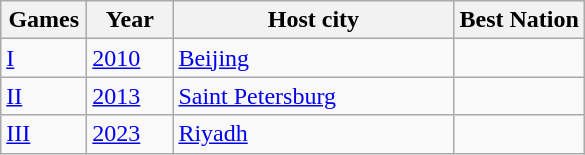<table class=wikitable>
<tr>
<th width=50>Games</th>
<th width=50>Year</th>
<th width=180>Host city</th>
<th>Best Nation</th>
</tr>
<tr>
<td><a href='#'>I</a></td>
<td><a href='#'>2010</a></td>
<td> <a href='#'>Beijing</a></td>
<td></td>
</tr>
<tr>
<td><a href='#'>II</a></td>
<td><a href='#'>2013</a></td>
<td> <a href='#'>Saint Petersburg</a></td>
<td></td>
</tr>
<tr>
<td><a href='#'>III</a></td>
<td><a href='#'>2023</a></td>
<td> <a href='#'>Riyadh</a></td>
<td></td>
</tr>
</table>
